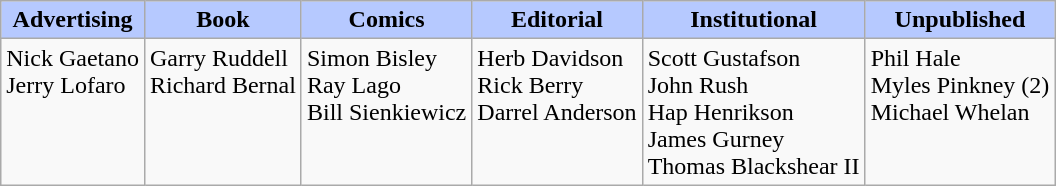<table class="wikitable">
<tr>
<th style="background:#b6c9ff">Advertising</th>
<th style="background:#b6c9ff">Book</th>
<th style="background:#b6c9ff">Comics</th>
<th style="background:#b6c9ff">Editorial</th>
<th style="background:#b6c9ff">Institutional</th>
<th style="background:#b6c9ff">Unpublished</th>
</tr>
<tr valign="top">
<td>Nick Gaetano<br>Jerry Lofaro</td>
<td>Garry Ruddell<br>Richard Bernal</td>
<td>Simon Bisley<br>Ray Lago<br>Bill Sienkiewicz</td>
<td>Herb Davidson<br>Rick Berry<br>Darrel Anderson</td>
<td>Scott Gustafson<br>John Rush<br>Hap Henrikson<br>James Gurney<br>Thomas Blackshear II</td>
<td>Phil Hale<br>Myles Pinkney (2)<br>Michael Whelan</td>
</tr>
</table>
